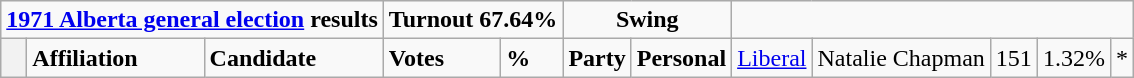<table class="wikitable">
<tr>
<td colspan="3" align=center><strong><a href='#'>1971 Alberta general election</a> results</strong></td>
<td colspan="2"><strong>Turnout 67.64%</strong></td>
<td colspan="2" align=center><strong>Swing</strong></td>
</tr>
<tr>
<th style="width: 10px;"></th>
<td><strong>Affiliation</strong></td>
<td><strong>Candidate</strong></td>
<td><strong>Votes</strong></td>
<td><strong>%</strong></td>
<td><strong>Party</strong></td>
<td><strong>Personal</strong><br>


</td>
<td><a href='#'>Liberal</a></td>
<td>Natalie Chapman</td>
<td>151</td>
<td>1.32%</td>
<td colspan=2 align=center>*<br>


</td>
</tr>
</table>
